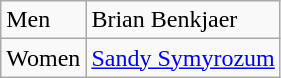<table class="wikitable">
<tr>
<td>Men</td>
<td> Brian Benkjaer</td>
</tr>
<tr>
<td>Women</td>
<td> <a href='#'>Sandy Symyrozum</a></td>
</tr>
</table>
